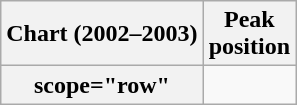<table class="wikitable plainrowheaders" style="text-align:center">
<tr>
<th scope="col">Chart (2002–2003)</th>
<th scope="col">Peak<br>position</th>
</tr>
<tr>
<th>scope="row"</th>
</tr>
</table>
